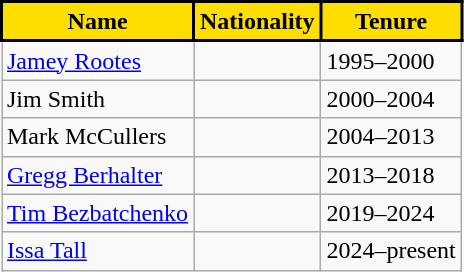<table class="wikitable">
<tr>
<th style="background:#FEDD00; color:#000; border:2px solid #000;" scope="col">Name</th>
<th style="background:#FEDD00; color:#000; border:2px solid #000;" scope="col">Nationality</th>
<th style="background:#FEDD00; color:#000; border:2px solid #000;" scope="col">Tenure</th>
</tr>
<tr>
<td><a href='#'>Jamey Rootes</a></td>
<td></td>
<td>1995–2000</td>
</tr>
<tr>
<td>Jim Smith</td>
<td></td>
<td>2000–2004</td>
</tr>
<tr>
<td>Mark McCullers</td>
<td></td>
<td>2004–2013</td>
</tr>
<tr>
<td><a href='#'>Gregg Berhalter</a></td>
<td></td>
<td>2013–2018</td>
</tr>
<tr>
<td><a href='#'>Tim Bezbatchenko</a></td>
<td></td>
<td>2019–2024</td>
</tr>
<tr>
<td><a href='#'>Issa Tall</a></td>
<td></td>
<td>2024–present</td>
</tr>
</table>
